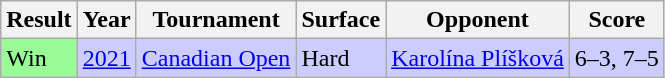<table class="sortable wikitable">
<tr>
<th>Result</th>
<th>Year</th>
<th>Tournament</th>
<th>Surface</th>
<th>Opponent</th>
<th>Score</th>
</tr>
<tr bgcolor=CCCCFF>
<td bgcolor=98FB98>Win</td>
<td><a href='#'>2021</a></td>
<td><a href='#'>Canadian Open</a></td>
<td>Hard</td>
<td> <a href='#'>Karolína Plíšková</a></td>
<td>6–3, 7–5</td>
</tr>
</table>
